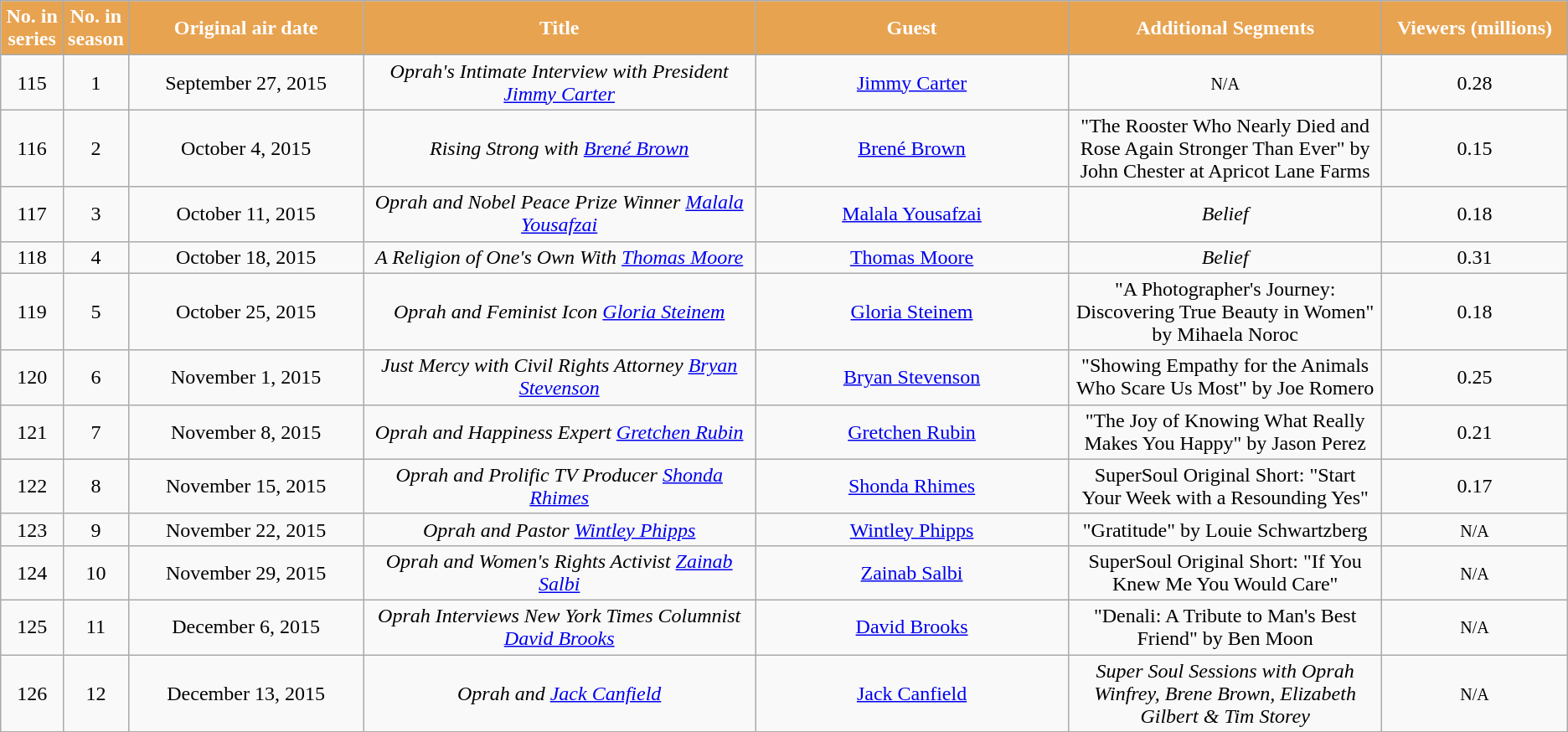<table class="wikitable plainrowheaders" style="text-align:center;">
<tr>
<th scope="col" style="background-color: #e8a350; color: #FFFFFF;" width=4%>No. in<br>series</th>
<th scope="col" style="background-color: #e8a350; color: #FFFFFF;" width=4%>No. in<br>season</th>
<th scope="col" style="background-color: #e8a350; color: #FFFFFF;" width=15%>Original air date</th>
<th scope="col" style="background-color: #e8a350; color: #FFFFFF;" width=25%>Title</th>
<th scope="col" style="background-color: #e8a350; color: #FFFFFF;" width=20%>Guest</th>
<th scope="col" style="background-color: #e8a350; color: #FFFFFF;" width=20%>Additional Segments</th>
<th scope="col" style="background-color: #e8a350; color: #FFFFFF;">Viewers (millions)</th>
</tr>
<tr>
<td>115</td>
<td>1</td>
<td>September 27, 2015</td>
<td><em>Oprah's Intimate Interview with President <a href='#'>Jimmy Carter</a></em></td>
<td><a href='#'>Jimmy Carter</a></td>
<td><span><small>N/A</small></span></td>
<td>0.28</td>
</tr>
<tr>
<td>116</td>
<td>2</td>
<td>October 4, 2015</td>
<td><em>Rising Strong with <a href='#'>Brené Brown</a></em></td>
<td><a href='#'>Brené Brown</a></td>
<td>"The Rooster Who Nearly Died and Rose Again Stronger Than Ever" by John Chester at Apricot Lane Farms</td>
<td>0.15</td>
</tr>
<tr>
<td>117</td>
<td>3</td>
<td>October 11, 2015</td>
<td><em>Oprah and Nobel Peace Prize Winner <a href='#'>Malala Yousafzai</a></em></td>
<td><a href='#'>Malala Yousafzai</a></td>
<td><em>Belief</em></td>
<td>0.18</td>
</tr>
<tr>
<td>118</td>
<td>4</td>
<td>October 18, 2015</td>
<td><em>A Religion of One's Own With <a href='#'>Thomas Moore</a></em></td>
<td><a href='#'>Thomas Moore</a></td>
<td><em>Belief</em></td>
<td>0.31</td>
</tr>
<tr>
<td>119</td>
<td>5</td>
<td>October 25, 2015</td>
<td><em>Oprah and Feminist Icon <a href='#'>Gloria Steinem</a></em></td>
<td><a href='#'>Gloria Steinem</a></td>
<td>"A Photographer's Journey: Discovering True Beauty in Women" by Mihaela Noroc</td>
<td>0.18</td>
</tr>
<tr>
<td>120</td>
<td>6</td>
<td>November 1, 2015</td>
<td><em>Just Mercy with Civil Rights Attorney <a href='#'>Bryan Stevenson</a></em></td>
<td><a href='#'>Bryan Stevenson</a></td>
<td>"Showing Empathy for the Animals Who Scare Us Most" by Joe Romero</td>
<td>0.25</td>
</tr>
<tr>
<td>121</td>
<td>7</td>
<td>November 8, 2015</td>
<td><em>Oprah and Happiness Expert <a href='#'>Gretchen Rubin</a></em></td>
<td><a href='#'>Gretchen Rubin</a></td>
<td>"The Joy of Knowing What Really Makes You Happy" by Jason Perez</td>
<td>0.21</td>
</tr>
<tr>
<td>122</td>
<td>8</td>
<td>November 15, 2015</td>
<td><em>Oprah and Prolific TV Producer <a href='#'>Shonda Rhimes</a></em></td>
<td><a href='#'>Shonda Rhimes</a></td>
<td>SuperSoul Original Short: "Start Your Week with a Resounding Yes"</td>
<td>0.17</td>
</tr>
<tr>
<td>123</td>
<td>9</td>
<td>November 22, 2015</td>
<td><em>Oprah and Pastor <a href='#'>Wintley Phipps</a></em></td>
<td><a href='#'>Wintley Phipps</a></td>
<td>"Gratitude" by Louie Schwartzberg</td>
<td><span><small>N/A</small></span></td>
</tr>
<tr>
<td>124</td>
<td>10</td>
<td>November 29, 2015</td>
<td><em>Oprah and Women's Rights Activist <a href='#'>Zainab Salbi</a></em></td>
<td><a href='#'>Zainab Salbi</a></td>
<td>SuperSoul Original Short: "If You Knew Me You Would Care"</td>
<td><span><small>N/A</small></span></td>
</tr>
<tr>
<td>125</td>
<td>11</td>
<td>December 6, 2015</td>
<td><em>Oprah Interviews New York Times Columnist <a href='#'>David Brooks</a></em></td>
<td><a href='#'>David Brooks</a></td>
<td>"Denali: A Tribute to Man's Best Friend" by Ben Moon</td>
<td><span><small>N/A</small></span></td>
</tr>
<tr>
<td>126</td>
<td>12</td>
<td>December 13, 2015</td>
<td><em>Oprah and <a href='#'>Jack Canfield</a></em></td>
<td><a href='#'>Jack Canfield</a></td>
<td><em>Super Soul Sessions with Oprah Winfrey, Brene Brown, Elizabeth Gilbert & Tim Storey</em></td>
<td><span><small>N/A</small></span></td>
</tr>
<tr>
</tr>
</table>
